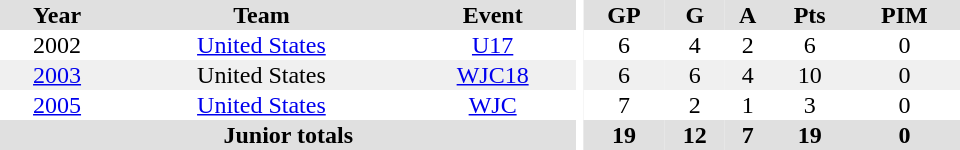<table border="0" cellpadding="1" cellspacing="0" ID="Table3" style="text-align:center; width:40em">
<tr ALIGN="center" bgcolor="#e0e0e0">
<th>Year</th>
<th>Team</th>
<th>Event</th>
<th rowspan="99" bgcolor="#ffffff"></th>
<th>GP</th>
<th>G</th>
<th>A</th>
<th>Pts</th>
<th>PIM</th>
</tr>
<tr>
<td>2002</td>
<td><a href='#'>United States</a></td>
<td><a href='#'>U17</a></td>
<td>6</td>
<td>4</td>
<td>2</td>
<td>6</td>
<td>0</td>
</tr>
<tr bgcolor="#f0f0f0">
<td><a href='#'>2003</a></td>
<td>United States</td>
<td><a href='#'>WJC18</a></td>
<td>6</td>
<td>6</td>
<td>4</td>
<td>10</td>
<td>0</td>
</tr>
<tr>
<td><a href='#'>2005</a></td>
<td><a href='#'>United States</a></td>
<td><a href='#'>WJC</a></td>
<td>7</td>
<td>2</td>
<td>1</td>
<td>3</td>
<td>0</td>
</tr>
<tr bgcolor="#e0e0e0">
<th colspan="3">Junior totals</th>
<th>19</th>
<th>12</th>
<th>7</th>
<th>19</th>
<th>0</th>
</tr>
</table>
